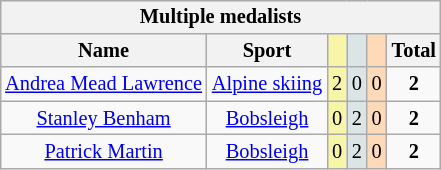<table class=wikitable style=font-size:85%;float:right;text-align:center>
<tr>
<th colspan=6>Multiple medalists</th>
</tr>
<tr>
<th>Name</th>
<th>Sport</th>
<td bgcolor=F7F6A8></td>
<td bgcolor=DCE5E5></td>
<td bgcolor=FFDAB9></td>
<th>Total</th>
</tr>
<tr>
<td><a href='#'>Andrea Mead Lawrence</a></td>
<td><a href='#'>Alpine skiing</a></td>
<td bgcolor=F7F6A8>2</td>
<td bgcolor=DCE5E5>0</td>
<td bgcolor=FFDAB9>0</td>
<td><strong>2</strong></td>
</tr>
<tr>
<td><a href='#'>Stanley Benham</a></td>
<td><a href='#'>Bobsleigh</a></td>
<td bgcolor=F7F6A8>0</td>
<td bgcolor=DCE5E5>2</td>
<td bgcolor=FFDAB9>0</td>
<td><strong>2</strong></td>
</tr>
<tr>
<td><a href='#'>Patrick Martin</a></td>
<td><a href='#'>Bobsleigh</a></td>
<td bgcolor=F7F6A8>0</td>
<td bgcolor=DCE5E5>2</td>
<td bgcolor=FFDAB9>0</td>
<td><strong>2</strong></td>
</tr>
</table>
